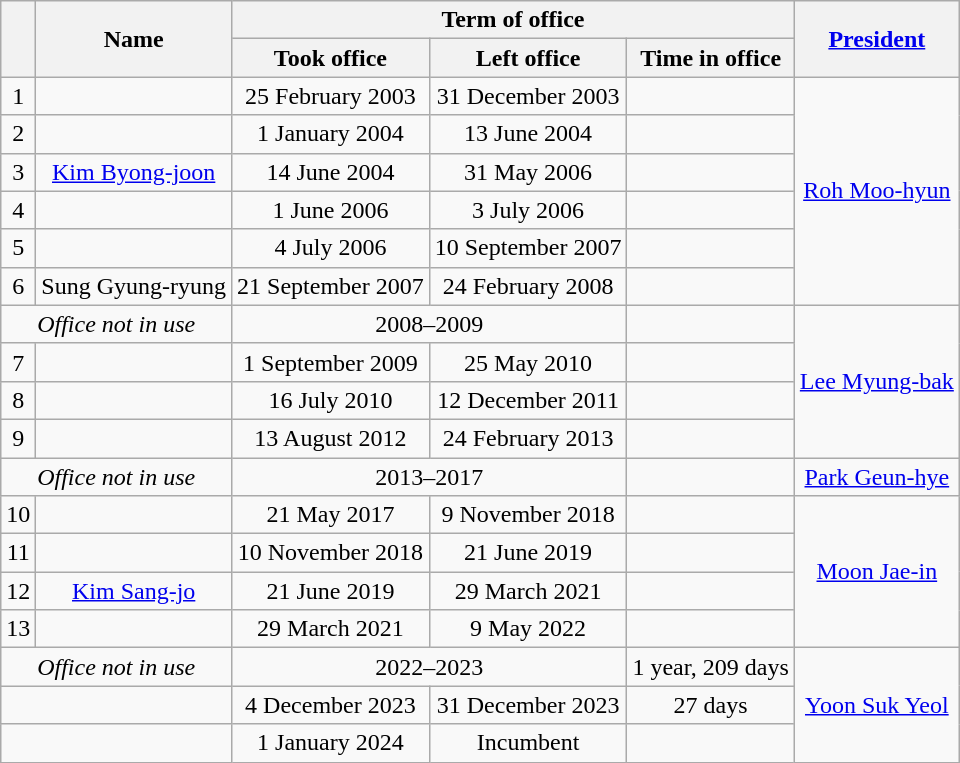<table class="wikitable" style="text-align:center">
<tr>
<th rowspan="2"></th>
<th rowspan="2">Name</th>
<th colspan="3">Term of office</th>
<th rowspan="2"><a href='#'>President</a></th>
</tr>
<tr>
<th>Took office</th>
<th>Left office</th>
<th>Time in office</th>
</tr>
<tr>
<td>1</td>
<td></td>
<td>25 February 2003</td>
<td>31 December 2003</td>
<td></td>
<td rowspan="6"><a href='#'>Roh Moo-hyun</a></td>
</tr>
<tr>
<td>2</td>
<td></td>
<td>1 January 2004</td>
<td>13 June 2004</td>
<td></td>
</tr>
<tr>
<td>3</td>
<td><a href='#'>Kim Byong-joon</a></td>
<td>14 June 2004</td>
<td>31 May 2006</td>
<td></td>
</tr>
<tr>
<td>4</td>
<td></td>
<td>1 June 2006</td>
<td>3 July 2006</td>
<td></td>
</tr>
<tr>
<td>5</td>
<td></td>
<td>4 July 2006</td>
<td>10 September 2007</td>
<td></td>
</tr>
<tr>
<td>6</td>
<td>Sung Gyung-ryung</td>
<td>21 September 2007</td>
<td>24 February 2008</td>
<td></td>
</tr>
<tr>
<td colspan="2"><em>Office not in use</em></td>
<td colspan="2">2008–2009</td>
<td></td>
<td rowspan="4"><a href='#'>Lee Myung-bak</a></td>
</tr>
<tr>
<td>7</td>
<td></td>
<td>1 September 2009</td>
<td>25 May 2010</td>
<td></td>
</tr>
<tr>
<td>8</td>
<td></td>
<td>16 July 2010</td>
<td>12 December 2011</td>
<td></td>
</tr>
<tr>
<td>9</td>
<td></td>
<td>13 August 2012</td>
<td>24 February 2013</td>
<td></td>
</tr>
<tr>
<td colspan="2"><em>Office not in use</em></td>
<td colspan="2">2013–2017</td>
<td></td>
<td><a href='#'>Park Geun-hye</a></td>
</tr>
<tr>
<td>10</td>
<td></td>
<td>21 May 2017</td>
<td>9 November 2018</td>
<td></td>
<td rowspan="4"><a href='#'>Moon Jae-in</a></td>
</tr>
<tr>
<td>11</td>
<td></td>
<td>10 November 2018</td>
<td>21 June 2019</td>
<td></td>
</tr>
<tr>
<td>12</td>
<td><a href='#'>Kim Sang-jo</a></td>
<td>21 June 2019</td>
<td>29 March 2021</td>
<td></td>
</tr>
<tr>
<td>13</td>
<td></td>
<td>29 March 2021</td>
<td>9 May 2022</td>
<td></td>
</tr>
<tr>
<td colspan="2"><em>Office not in use</em></td>
<td colspan="2">2022–2023</td>
<td>1 year, 209 days</td>
<td rowspan="3"><a href='#'>Yoon Suk Yeol</a></td>
</tr>
<tr>
<td colspan="2"></td>
<td>4 December 2023</td>
<td>31 December 2023</td>
<td>27 days</td>
</tr>
<tr>
<td colspan="2"></td>
<td>1 January 2024</td>
<td>Incumbent</td>
<td></td>
</tr>
</table>
